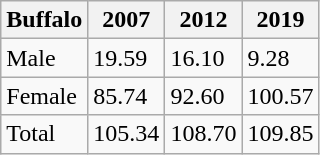<table class="wikitable">
<tr>
<th>Buffalo</th>
<th>2007 </th>
<th>2012 </th>
<th>2019  </th>
</tr>
<tr>
<td>Male</td>
<td>19.59</td>
<td>16.10</td>
<td>9.28</td>
</tr>
<tr>
<td>Female</td>
<td>85.74</td>
<td>92.60</td>
<td>100.57</td>
</tr>
<tr>
<td>Total</td>
<td>105.34</td>
<td>108.70</td>
<td>109.85</td>
</tr>
</table>
